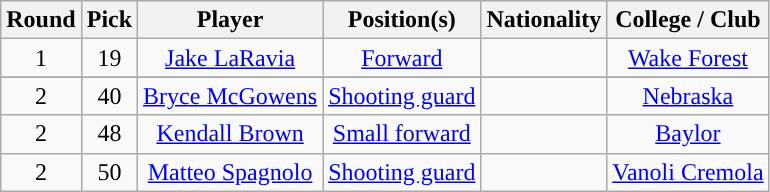<table class="wikitable sortable sortable">
<tr>
<th>Round</th>
<th>Pick</th>
<th>Player</th>
<th>Position(s)</th>
<th>Nationality</th>
<th>College / Club</th>
</tr>
<tr style="text-align: center">
<td>1</td>
<td>19</td>
<td><a href='#'>Jake LaRavia</a></td>
<td><a href='#'>Forward</a></td>
<td></td>
<td><a href='#'>Wake Forest</a></td>
</tr>
<tr>
</tr>
<tr style="text-align: center">
<td>2</td>
<td>40</td>
<td><a href='#'>Bryce McGowens</a></td>
<td><a href='#'>Shooting guard</a></td>
<td></td>
<td><a href='#'>Nebraska</a></td>
</tr>
<tr style="text-align: center">
<td>2</td>
<td>48</td>
<td><a href='#'>Kendall Brown</a></td>
<td><a href='#'>Small forward</a></td>
<td></td>
<td><a href='#'>Baylor</a></td>
</tr>
<tr style="text-align: center">
<td>2</td>
<td>50</td>
<td><a href='#'>Matteo Spagnolo</a></td>
<td><a href='#'>Shooting guard</a></td>
<td></td>
<td><a href='#'>Vanoli Cremola</a></td>
</tr>
</table>
